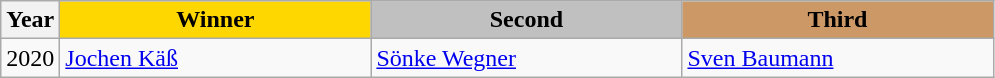<table class="wikitable sortable">
<tr>
<th>Year</th>
<th scope=col colspan=1 style="width:200px; background: gold;">Winner</th>
<th scope=col colspan=1 style="width:200px; background: silver;">Second</th>
<th scope=col colspan=1 style="width:200px; background: #cc9966;">Third</th>
</tr>
<tr>
<td>2020</td>
<td><a href='#'>Jochen Käß</a></td>
<td><a href='#'>Sönke Wegner</a></td>
<td><a href='#'>Sven Baumann</a></td>
</tr>
</table>
